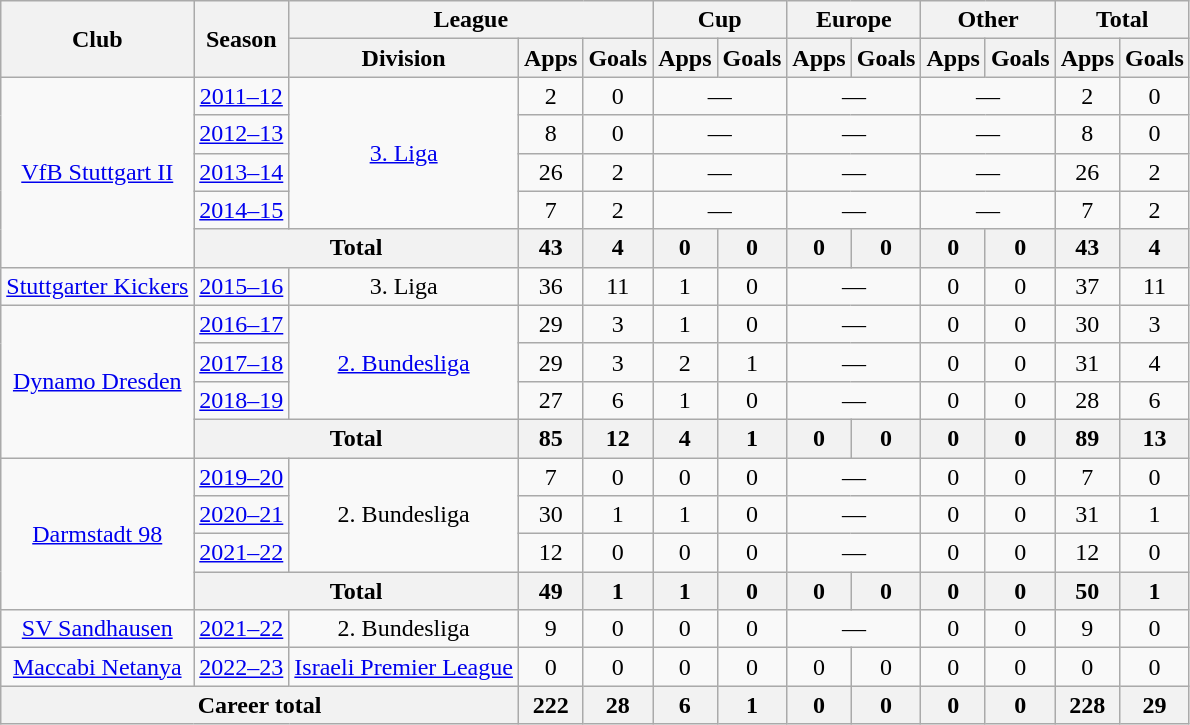<table class="wikitable" style="text-align: center">
<tr>
<th rowspan="2">Club</th>
<th rowspan="2">Season</th>
<th colspan="3">League</th>
<th colspan="2">Cup</th>
<th colspan="2">Europe</th>
<th colspan="2">Other</th>
<th colspan="2">Total</th>
</tr>
<tr>
<th>Division</th>
<th>Apps</th>
<th>Goals</th>
<th>Apps</th>
<th>Goals</th>
<th>Apps</th>
<th>Goals</th>
<th>Apps</th>
<th>Goals</th>
<th>Apps</th>
<th>Goals</th>
</tr>
<tr>
<td rowspan="5"><a href='#'>VfB Stuttgart II</a></td>
<td><a href='#'>2011–12</a></td>
<td rowspan="4"><a href='#'>3. Liga</a></td>
<td>2</td>
<td>0</td>
<td colspan="2">—</td>
<td colspan="2">—</td>
<td colspan="2">—</td>
<td>2</td>
<td>0</td>
</tr>
<tr>
<td><a href='#'>2012–13</a></td>
<td>8</td>
<td>0</td>
<td colspan="2">—</td>
<td colspan="2">—</td>
<td colspan="2">—</td>
<td>8</td>
<td>0</td>
</tr>
<tr>
<td><a href='#'>2013–14</a></td>
<td>26</td>
<td>2</td>
<td colspan="2">—</td>
<td colspan="2">—</td>
<td colspan="2">—</td>
<td>26</td>
<td>2</td>
</tr>
<tr>
<td><a href='#'>2014–15</a></td>
<td>7</td>
<td>2</td>
<td colspan="2">—</td>
<td colspan="2">—</td>
<td colspan="2">—</td>
<td>7</td>
<td>2</td>
</tr>
<tr>
<th colspan="2">Total</th>
<th>43</th>
<th>4</th>
<th>0</th>
<th>0</th>
<th>0</th>
<th>0</th>
<th>0</th>
<th>0</th>
<th>43</th>
<th>4</th>
</tr>
<tr>
<td><a href='#'>Stuttgarter Kickers</a></td>
<td><a href='#'>2015–16</a></td>
<td>3. Liga</td>
<td>36</td>
<td>11</td>
<td>1</td>
<td>0</td>
<td colspan="2">—</td>
<td>0</td>
<td>0</td>
<td>37</td>
<td>11</td>
</tr>
<tr>
<td rowspan="4"><a href='#'>Dynamo Dresden</a></td>
<td><a href='#'>2016–17</a></td>
<td rowspan="3"><a href='#'>2. Bundesliga</a></td>
<td>29</td>
<td>3</td>
<td>1</td>
<td>0</td>
<td colspan="2">—</td>
<td>0</td>
<td>0</td>
<td>30</td>
<td>3</td>
</tr>
<tr>
<td><a href='#'>2017–18</a></td>
<td>29</td>
<td>3</td>
<td>2</td>
<td>1</td>
<td colspan="2">—</td>
<td>0</td>
<td>0</td>
<td>31</td>
<td>4</td>
</tr>
<tr>
<td><a href='#'>2018–19</a></td>
<td>27</td>
<td>6</td>
<td>1</td>
<td>0</td>
<td colspan="2">—</td>
<td>0</td>
<td>0</td>
<td>28</td>
<td>6</td>
</tr>
<tr>
<th colspan="2">Total</th>
<th>85</th>
<th>12</th>
<th>4</th>
<th>1</th>
<th>0</th>
<th>0</th>
<th>0</th>
<th>0</th>
<th>89</th>
<th>13</th>
</tr>
<tr>
<td rowspan="4"><a href='#'>Darmstadt 98</a></td>
<td><a href='#'>2019–20</a></td>
<td rowspan="3">2. Bundesliga</td>
<td>7</td>
<td>0</td>
<td>0</td>
<td>0</td>
<td colspan="2">—</td>
<td>0</td>
<td>0</td>
<td>7</td>
<td>0</td>
</tr>
<tr>
<td><a href='#'>2020–21</a></td>
<td>30</td>
<td>1</td>
<td>1</td>
<td>0</td>
<td colspan="2">—</td>
<td>0</td>
<td>0</td>
<td>31</td>
<td>1</td>
</tr>
<tr>
<td><a href='#'>2021–22</a></td>
<td>12</td>
<td>0</td>
<td>0</td>
<td>0</td>
<td colspan="2">—</td>
<td>0</td>
<td>0</td>
<td>12</td>
<td>0</td>
</tr>
<tr>
<th colspan="2">Total</th>
<th>49</th>
<th>1</th>
<th>1</th>
<th>0</th>
<th>0</th>
<th>0</th>
<th>0</th>
<th>0</th>
<th>50</th>
<th>1</th>
</tr>
<tr>
<td><a href='#'>SV Sandhausen</a></td>
<td><a href='#'>2021–22</a></td>
<td>2. Bundesliga</td>
<td>9</td>
<td>0</td>
<td>0</td>
<td>0</td>
<td colspan="2">—</td>
<td>0</td>
<td>0</td>
<td>9</td>
<td>0</td>
</tr>
<tr>
<td><a href='#'>Maccabi Netanya</a></td>
<td><a href='#'>2022–23</a></td>
<td><a href='#'>Israeli Premier League</a></td>
<td>0</td>
<td>0</td>
<td>0</td>
<td>0</td>
<td>0</td>
<td>0</td>
<td>0</td>
<td>0</td>
<td>0</td>
<td>0</td>
</tr>
<tr>
<th colspan="3">Career total</th>
<th>222</th>
<th>28</th>
<th>6</th>
<th>1</th>
<th>0</th>
<th>0</th>
<th>0</th>
<th>0</th>
<th>228</th>
<th>29</th>
</tr>
</table>
